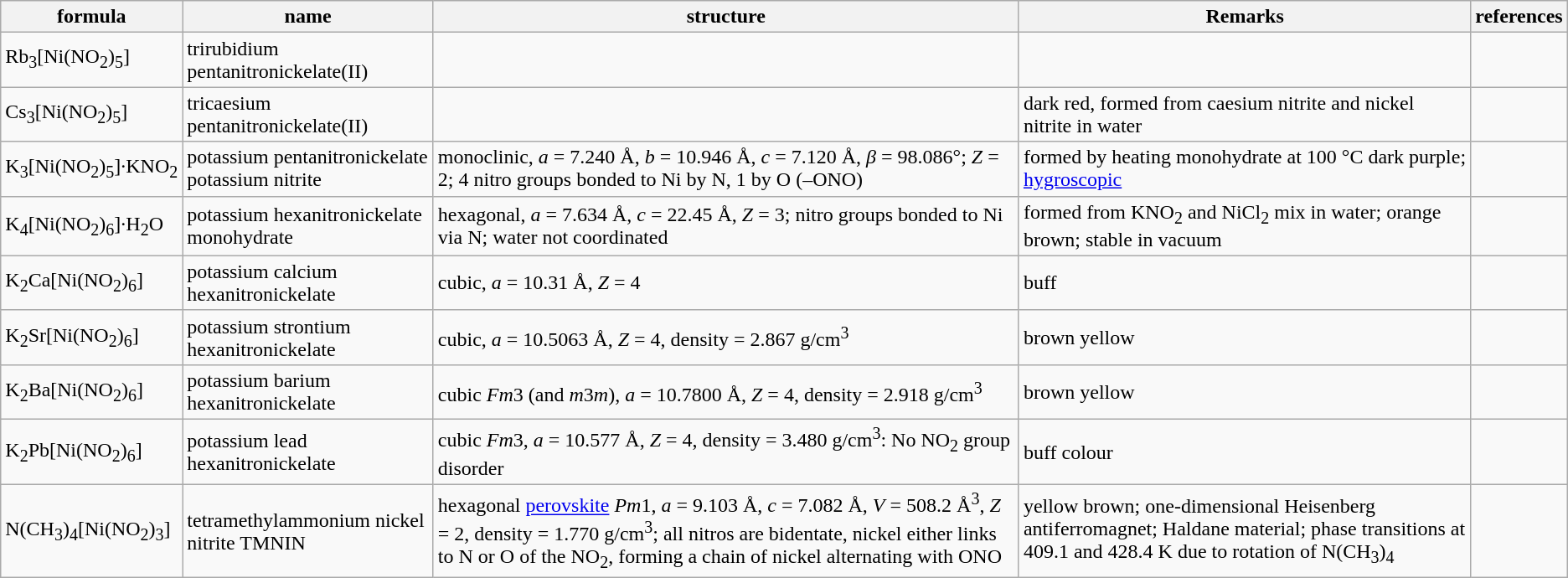<table class="wikitable">
<tr>
<th>formula</th>
<th>name</th>
<th>structure</th>
<th>Remarks</th>
<th>references</th>
</tr>
<tr>
<td>Rb<sub>3</sub>[Ni(NO<sub>2</sub>)<sub>5</sub>]</td>
<td>trirubidium pentanitronickelate(II)</td>
<td></td>
<td></td>
<td></td>
</tr>
<tr>
<td>Cs<sub>3</sub>[Ni(NO<sub>2</sub>)<sub>5</sub>]</td>
<td>tricaesium pentanitronickelate(II)</td>
<td></td>
<td>dark red, formed from caesium nitrite and nickel nitrite in water</td>
<td></td>
</tr>
<tr>
<td>K<sub>3</sub>[Ni(NO<sub>2</sub>)<sub>5</sub>]·KNO<sub>2</sub></td>
<td>potassium pentanitronickelate potassium nitrite</td>
<td>monoclinic, <em>a</em> = 7.240 Å, <em>b</em> = 10.946 Å, <em>c</em> = 7.120 Å, <em>β</em> = 98.086°; <em>Z</em> = 2; 4 nitro groups bonded to Ni by N, 1 by O (–ONO)</td>
<td>formed by heating monohydrate at 100 °C dark purple; <a href='#'>hygroscopic</a></td>
<td></td>
</tr>
<tr>
<td>K<sub>4</sub>[Ni(NO<sub>2</sub>)<sub>6</sub>]·H<sub>2</sub>O</td>
<td>potassium hexanitronickelate monohydrate</td>
<td>hexagonal, <em>a</em> = 7.634 Å, <em>c</em> = 22.45 Å, <em>Z</em> = 3; nitro groups bonded to Ni via N; water not coordinated</td>
<td>formed from KNO<sub>2</sub> and NiCl<sub>2</sub> mix in water; orange brown; stable in vacuum</td>
<td></td>
</tr>
<tr>
<td>K<sub>2</sub>Ca[Ni(NO<sub>2</sub>)<sub>6</sub>]</td>
<td>potassium calcium hexanitronickelate</td>
<td>cubic, <em>a</em> = 10.31 Å, <em>Z</em> = 4</td>
<td>buff</td>
<td></td>
</tr>
<tr>
<td>K<sub>2</sub>Sr[Ni(NO<sub>2</sub>)<sub>6</sub>]</td>
<td>potassium strontium hexanitronickelate</td>
<td>cubic, <em>a</em> = 10.5063 Å, <em>Z</em> = 4, density = 2.867 g/cm<sup>3</sup></td>
<td>brown yellow</td>
<td></td>
</tr>
<tr>
<td>K<sub>2</sub>Ba[Ni(NO<sub>2</sub>)<sub>6</sub>]</td>
<td>potassium barium hexanitronickelate</td>
<td>cubic <em>Fm</em>3 (and <em>m</em>3<em>m</em>), <em>a</em> = 10.7800 Å, <em>Z</em> = 4, density = 2.918 g/cm<sup>3</sup></td>
<td>brown yellow</td>
<td></td>
</tr>
<tr>
<td>K<sub>2</sub>Pb[Ni(NO<sub>2</sub>)<sub>6</sub>]</td>
<td>potassium lead hexanitronickelate</td>
<td>cubic <em>Fm</em>3, <em>a</em> = 10.577 Å, <em>Z</em> = 4, density = 3.480 g/cm<sup>3</sup>: No NO<sub>2</sub> group disorder</td>
<td>buff colour</td>
<td></td>
</tr>
<tr>
<td>N(CH<sub>3</sub>)<sub>4</sub>[Ni(NO<sub>2</sub>)<sub>3</sub>]</td>
<td>tetramethylammonium nickel nitrite TMNIN</td>
<td>hexagonal <a href='#'>perovskite</a> <em>P</em><em>m</em>1, <em>a</em> = 9.103 Å, <em>c</em> = 7.082 Å, <em>V</em> = 508.2 Å<sup>3</sup>, <em>Z</em> = 2, density = 1.770 g/cm<sup>3</sup>; all nitros are bidentate, nickel either links to N or O of the NO<sub>2</sub>, forming a chain of nickel alternating with ONO</td>
<td>yellow brown; one-dimensional Heisenberg antiferromagnet; Haldane material; phase transitions at 409.1 and 428.4 K due to rotation of N(CH<sub>3</sub>)<sub>4</sub></td>
<td></td>
</tr>
</table>
